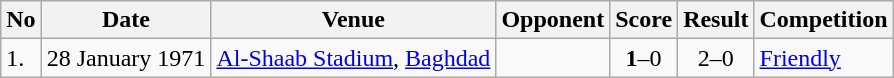<table class="wikitable" style="font-size:100%;">
<tr>
<th>No</th>
<th>Date</th>
<th>Venue</th>
<th>Opponent</th>
<th>Score</th>
<th>Result</th>
<th>Competition</th>
</tr>
<tr>
<td>1.</td>
<td>28 January 1971</td>
<td><a href='#'>Al-Shaab Stadium</a>, <a href='#'>Baghdad</a></td>
<td></td>
<td align=center><strong>1</strong>–0</td>
<td align=center>2–0</td>
<td><a href='#'>Friendly</a></td>
</tr>
</table>
